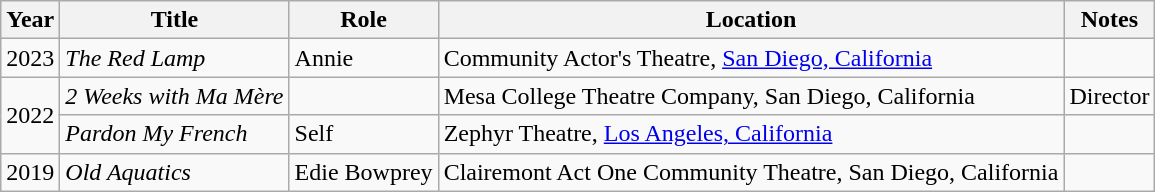<table class="wikitable">
<tr>
<th>Year</th>
<th>Title</th>
<th>Role</th>
<th>Location</th>
<th>Notes</th>
</tr>
<tr>
<td>2023</td>
<td><em>The Red Lamp</em></td>
<td>Annie</td>
<td>Community Actor's Theatre, <a href='#'>San Diego, California</a></td>
<td></td>
</tr>
<tr>
<td rowspan="2">2022</td>
<td><em>2 Weeks with Ma Mère</em></td>
<td></td>
<td>Mesa College Theatre Company, San Diego, California</td>
<td>Director</td>
</tr>
<tr>
<td><em>Pardon My French</em></td>
<td>Self</td>
<td>Zephyr Theatre, <a href='#'>Los Angeles, California</a></td>
<td></td>
</tr>
<tr>
<td>2019</td>
<td><em>Old Aquatics</em></td>
<td>Edie Bowprey</td>
<td>Clairemont Act One Community Theatre, San Diego, California</td>
<td></td>
</tr>
</table>
